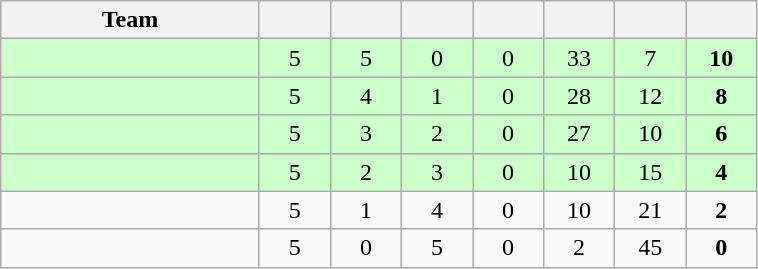<table class="wikitable" style="text-align:center">
<tr>
<th width=165>Team</th>
<th width=40></th>
<th width=40></th>
<th width=40></th>
<th width=40></th>
<th width=40></th>
<th width=40></th>
<th width=40></th>
</tr>
<tr bgcolor="ccffcc">
<td style="text-align:left;"></td>
<td>5</td>
<td>5</td>
<td>0</td>
<td>0</td>
<td>33</td>
<td>7</td>
<td><strong>10</strong></td>
</tr>
<tr bgcolor="ccffcc">
<td style="text-align:left;"></td>
<td>5</td>
<td>4</td>
<td>1</td>
<td>0</td>
<td>28</td>
<td>12</td>
<td><strong>8</strong></td>
</tr>
<tr bgcolor="ccffcc">
<td style="text-align:left;"></td>
<td>5</td>
<td>3</td>
<td>2</td>
<td>0</td>
<td>27</td>
<td>10</td>
<td><strong>6</strong></td>
</tr>
<tr bgcolor="ccffcc">
<td style="text-align:left;"></td>
<td>5</td>
<td>2</td>
<td>3</td>
<td>0</td>
<td>10</td>
<td>15</td>
<td><strong>4</strong></td>
</tr>
<tr>
<td style="text-align:left;"></td>
<td>5</td>
<td>1</td>
<td>4</td>
<td>0</td>
<td>10</td>
<td>21</td>
<td><strong>2</strong></td>
</tr>
<tr>
<td style="text-align:left;"></td>
<td>5</td>
<td>0</td>
<td>5</td>
<td>0</td>
<td>2</td>
<td>45</td>
<td><strong>0</strong></td>
</tr>
</table>
